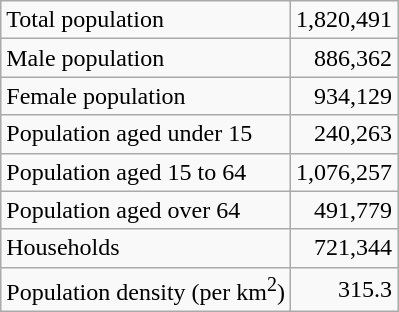<table class="wikitable">
<tr>
<td>Total population</td>
<td align=right>1,820,491</td>
</tr>
<tr>
<td>Male population</td>
<td align=right>886,362</td>
</tr>
<tr>
<td>Female population</td>
<td align=right>934,129</td>
</tr>
<tr>
<td>Population aged under 15</td>
<td align=right>240,263</td>
</tr>
<tr>
<td>Population aged 15 to 64</td>
<td align=right>1,076,257</td>
</tr>
<tr>
<td>Population aged over 64</td>
<td align=right>491,779</td>
</tr>
<tr>
<td>Households</td>
<td align=right>721,344</td>
</tr>
<tr>
<td>Population density (per km<sup>2</sup>)</td>
<td align=right>315.3</td>
</tr>
</table>
